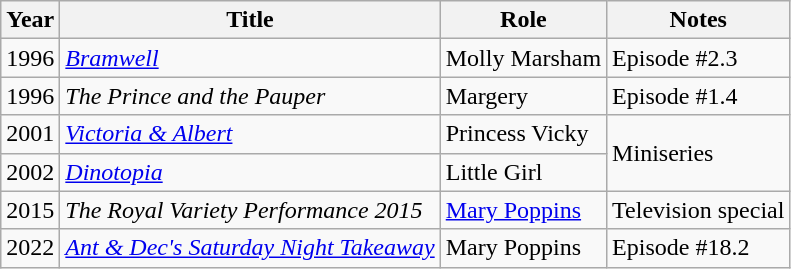<table class="wikitable sortable">
<tr>
<th>Year</th>
<th>Title</th>
<th>Role</th>
<th>Notes</th>
</tr>
<tr>
<td>1996</td>
<td><a href='#'><em>Bramwell</em></a></td>
<td>Molly Marsham</td>
<td>Episode #2.3</td>
</tr>
<tr>
<td>1996</td>
<td><em>The Prince and the Pauper</em></td>
<td>Margery</td>
<td>Episode #1.4</td>
</tr>
<tr>
<td>2001</td>
<td><a href='#'><em>Victoria & Albert</em></a></td>
<td>Princess Vicky</td>
<td rowspan="2">Miniseries</td>
</tr>
<tr>
<td>2002</td>
<td><a href='#'><em>Dinotopia</em></a></td>
<td>Little Girl</td>
</tr>
<tr>
<td>2015</td>
<td><em>The Royal Variety Performance 2015</em></td>
<td><a href='#'>Mary Poppins</a></td>
<td>Television special</td>
</tr>
<tr>
<td>2022</td>
<td><em><a href='#'>Ant & Dec's Saturday Night Takeaway</a></em></td>
<td>Mary Poppins</td>
<td>Episode #18.2</td>
</tr>
</table>
